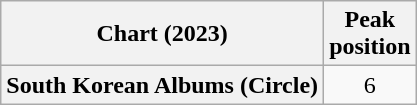<table class="wikitable plainrowheaders" style="text-align:center">
<tr>
<th scope="col">Chart (2023)</th>
<th scope="col">Peak<br>position</th>
</tr>
<tr>
<th scope="row">South Korean Albums (Circle)</th>
<td>6</td>
</tr>
</table>
